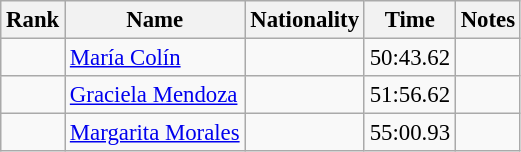<table class="wikitable sortable" style="text-align:center;font-size:95%">
<tr>
<th>Rank</th>
<th>Name</th>
<th>Nationality</th>
<th>Time</th>
<th>Notes</th>
</tr>
<tr>
<td></td>
<td align=left><a href='#'>María Colín</a></td>
<td align=left></td>
<td>50:43.62</td>
<td></td>
</tr>
<tr>
<td></td>
<td align=left><a href='#'>Graciela Mendoza</a></td>
<td align=left></td>
<td>51:56.62</td>
<td></td>
</tr>
<tr>
<td></td>
<td align=left><a href='#'>Margarita Morales</a></td>
<td align=left></td>
<td>55:00.93</td>
<td></td>
</tr>
</table>
